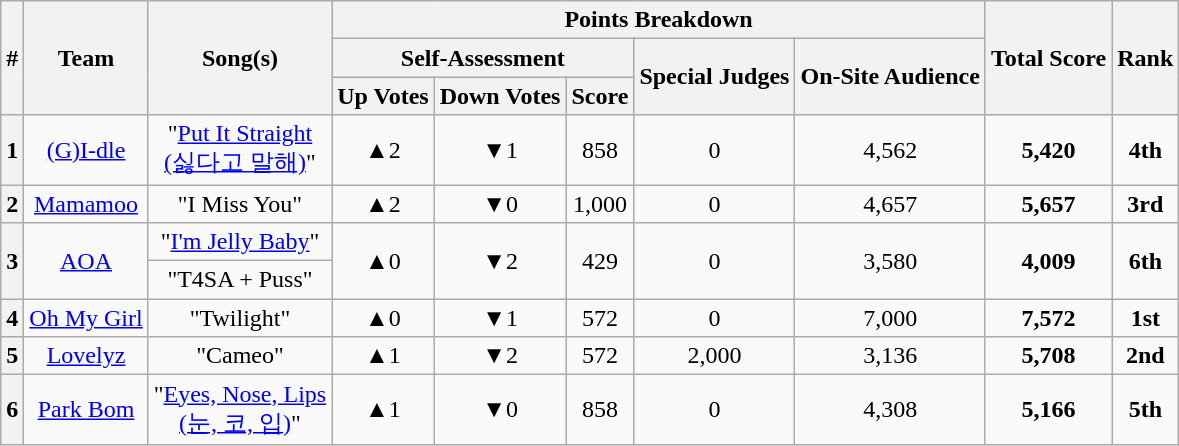<table class="wikitable plainrowheaders sortable" style="text-align:center">
<tr>
<th scope="col" rowspan="3">#</th>
<th scope="col" rowspan="3">Team</th>
<th scope="col" rowspan="3">Song(s)</th>
<th scope="col" colspan="5">Points Breakdown</th>
<th scope="col" rowspan="3">Total Score<br></th>
<th scope="col" rowspan="3">Rank</th>
</tr>
<tr>
<th scope="col" colspan="3">Self-Assessment<br></th>
<th scope="col" rowspan="2">Special Judges<br></th>
<th scope="col" rowspan="2">On-Site Audience<br></th>
</tr>
<tr>
<th scope="col">Up Votes</th>
<th scope="col">Down Votes</th>
<th scope="col">Score</th>
</tr>
<tr>
<th scope="row" style="text-align:center"><strong>1</strong></th>
<td><a href='#'>(G)I-dle</a></td>
<td>"<a href='#'>Put It Straight<br>(싫다고 말해)</a>"</td>
<td>▲2</td>
<td>▼1</td>
<td>858</td>
<td>0</td>
<td>4,562</td>
<td><strong>5,420</strong></td>
<td><strong>4th</strong></td>
</tr>
<tr>
<th scope="row" style="text-align:center"><strong>2</strong></th>
<td><a href='#'>Mamamoo</a></td>
<td>"I Miss You"</td>
<td>▲2</td>
<td>▼0</td>
<td>1,000</td>
<td>0</td>
<td>4,657</td>
<td><strong>5,657</strong></td>
<td><strong>3rd</strong></td>
</tr>
<tr>
<th scope="row" rowspan="2" style="text-align:center"><strong>3</strong></th>
<td rowspan="2"><a href='#'>AOA</a></td>
<td>"<a href='#'>I'm Jelly Baby</a>"</td>
<td rowspan="2">▲0</td>
<td rowspan="2">▼2</td>
<td rowspan="2">429</td>
<td rowspan="2">0</td>
<td rowspan="2">3,580</td>
<td rowspan="2"><strong>4,009</strong></td>
<td rowspan="2"><strong>6th</strong></td>
</tr>
<tr>
<td>"T4SA + Puss"</td>
</tr>
<tr>
<th scope="row" style="text-align:center"><strong>4</strong></th>
<td><a href='#'>Oh My Girl</a></td>
<td>"Twilight"</td>
<td>▲0</td>
<td>▼1</td>
<td>572</td>
<td>0</td>
<td>7,000</td>
<td><strong>7,572</strong></td>
<td><strong>1st</strong></td>
</tr>
<tr>
<th scope="row" style="text-align:center"><strong>5</strong></th>
<td><a href='#'>Lovelyz</a></td>
<td>"Cameo"</td>
<td>▲1</td>
<td>▼2</td>
<td>572</td>
<td>2,000</td>
<td>3,136</td>
<td><strong>5,708</strong></td>
<td><strong>2nd</strong></td>
</tr>
<tr>
<th scope="row" style="text-align:center"><strong>6</strong></th>
<td><a href='#'>Park Bom</a></td>
<td>"<a href='#'>Eyes, Nose, Lips<br>(눈, 코, 입)</a>"</td>
<td>▲1</td>
<td>▼0</td>
<td>858</td>
<td>0</td>
<td>4,308</td>
<td><strong>5,166</strong></td>
<td><strong>5th</strong></td>
</tr>
</table>
